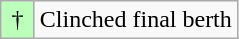<table class="wikitable">
<tr>
<td width=15 style="background-color:#bbffbb;text-align:center;">†</td>
<td>Clinched final berth</td>
</tr>
</table>
